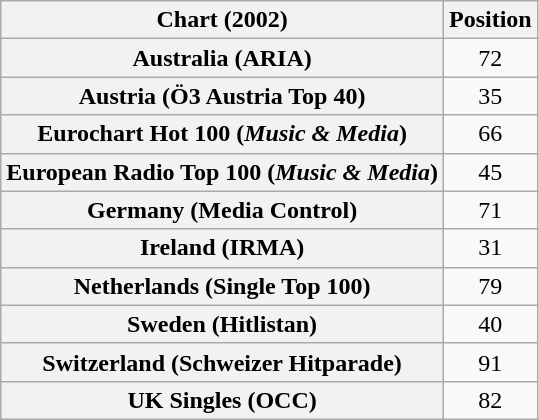<table class="wikitable sortable plainrowheaders" style="text-align:center">
<tr>
<th scope="col">Chart (2002)</th>
<th scope="col">Position</th>
</tr>
<tr>
<th scope="row">Australia (ARIA)</th>
<td>72</td>
</tr>
<tr>
<th scope="row">Austria (Ö3 Austria Top 40)</th>
<td>35</td>
</tr>
<tr>
<th scope="row">Eurochart Hot 100 (<em>Music & Media</em>)</th>
<td>66</td>
</tr>
<tr>
<th scope="row">European Radio Top 100 (<em>Music & Media</em>)</th>
<td>45</td>
</tr>
<tr>
<th scope="row">Germany (Media Control)</th>
<td>71</td>
</tr>
<tr>
<th scope="row">Ireland (IRMA)</th>
<td>31</td>
</tr>
<tr>
<th scope="row">Netherlands (Single Top 100)</th>
<td>79</td>
</tr>
<tr>
<th scope="row">Sweden (Hitlistan)</th>
<td>40</td>
</tr>
<tr>
<th scope="row">Switzerland (Schweizer Hitparade)</th>
<td>91</td>
</tr>
<tr>
<th scope="row">UK Singles (OCC)</th>
<td>82</td>
</tr>
</table>
